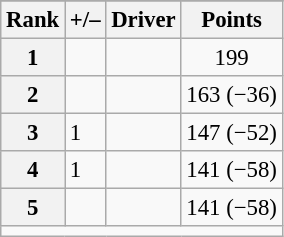<table class="wikitable sortable" style="font-size: 95%;">
<tr>
</tr>
<tr>
<th scope="col">Rank</th>
<th scope="col">+/–</th>
<th scope="col">Driver</th>
<th scope="col">Points</th>
</tr>
<tr>
<th scope="row">1</th>
<td align="left"></td>
<td></td>
<td align="center">199</td>
</tr>
<tr>
<th scope="row">2</th>
<td align="left"></td>
<td></td>
<td align="center">163 (−36)</td>
</tr>
<tr>
<th scope="row">3</th>
<td align="left"> 1</td>
<td></td>
<td align="center">147 (−52)</td>
</tr>
<tr>
<th scope="row">4</th>
<td align="left"> 1</td>
<td></td>
<td align="center">141 (−58)</td>
</tr>
<tr>
<th scope="row">5</th>
<td align="left"></td>
<td></td>
<td align="center">141 (−58)</td>
</tr>
<tr class="sortbottom">
<td colspan="9"></td>
</tr>
</table>
